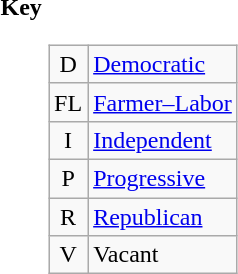<table>
<tr valign=top>
<th>Key</th>
<td><br><table class=wikitable>
<tr>
<td align=center >D</td>
<td><a href='#'>Democratic</a></td>
</tr>
<tr>
<td align=center >FL</td>
<td><a href='#'>Farmer–Labor</a></td>
</tr>
<tr>
<td align=center >I</td>
<td><a href='#'>Independent</a></td>
</tr>
<tr>
<td align=center >P</td>
<td><a href='#'>Progressive</a></td>
</tr>
<tr>
<td align=center >R</td>
<td><a href='#'>Republican</a></td>
</tr>
<tr>
<td align=center >V</td>
<td>Vacant</td>
</tr>
</table>
</td>
</tr>
</table>
